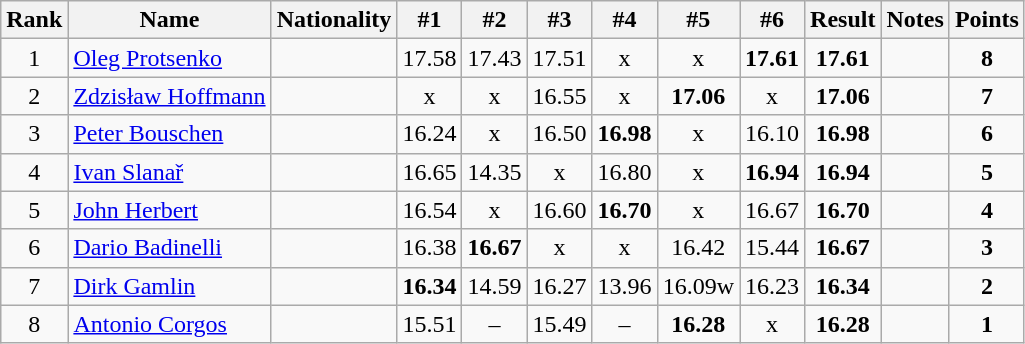<table class="wikitable sortable" style="text-align:center">
<tr>
<th>Rank</th>
<th>Name</th>
<th>Nationality</th>
<th>#1</th>
<th>#2</th>
<th>#3</th>
<th>#4</th>
<th>#5</th>
<th>#6</th>
<th>Result</th>
<th>Notes</th>
<th>Points</th>
</tr>
<tr>
<td>1</td>
<td align=left><a href='#'>Oleg Protsenko</a></td>
<td align=left></td>
<td>17.58</td>
<td>17.43</td>
<td>17.51</td>
<td>x</td>
<td>x</td>
<td><strong>17.61</strong></td>
<td><strong>17.61</strong></td>
<td></td>
<td><strong>8</strong></td>
</tr>
<tr>
<td>2</td>
<td align=left><a href='#'>Zdzisław Hoffmann</a></td>
<td align=left></td>
<td>x</td>
<td>x</td>
<td>16.55</td>
<td>x</td>
<td><strong>17.06</strong></td>
<td>x</td>
<td><strong>17.06</strong></td>
<td></td>
<td><strong>7</strong></td>
</tr>
<tr>
<td>3</td>
<td align=left><a href='#'>Peter Bouschen</a></td>
<td align=left></td>
<td>16.24</td>
<td>x</td>
<td>16.50</td>
<td><strong>16.98</strong></td>
<td>x</td>
<td>16.10</td>
<td><strong>16.98</strong></td>
<td></td>
<td><strong>6</strong></td>
</tr>
<tr>
<td>4</td>
<td align=left><a href='#'>Ivan Slanař</a></td>
<td align=left></td>
<td>16.65</td>
<td>14.35</td>
<td>x</td>
<td>16.80</td>
<td>x</td>
<td><strong>16.94</strong></td>
<td><strong>16.94</strong></td>
<td></td>
<td><strong>5</strong></td>
</tr>
<tr>
<td>5</td>
<td align=left><a href='#'>John Herbert</a></td>
<td align=left></td>
<td>16.54</td>
<td>x</td>
<td>16.60</td>
<td><strong>16.70</strong></td>
<td>x</td>
<td>16.67</td>
<td><strong>16.70</strong></td>
<td></td>
<td><strong>4</strong></td>
</tr>
<tr>
<td>6</td>
<td align=left><a href='#'>Dario Badinelli</a></td>
<td align=left></td>
<td>16.38</td>
<td><strong>16.67</strong></td>
<td>x</td>
<td>x</td>
<td>16.42</td>
<td>15.44</td>
<td><strong>16.67</strong></td>
<td></td>
<td><strong>3</strong></td>
</tr>
<tr>
<td>7</td>
<td align=left><a href='#'>Dirk Gamlin</a></td>
<td align=left></td>
<td><strong>16.34</strong></td>
<td>14.59</td>
<td>16.27</td>
<td>13.96</td>
<td>16.09w</td>
<td>16.23</td>
<td><strong>16.34</strong></td>
<td></td>
<td><strong>2</strong></td>
</tr>
<tr>
<td>8</td>
<td align=left><a href='#'>Antonio Corgos</a></td>
<td align=left></td>
<td>15.51</td>
<td>–</td>
<td>15.49</td>
<td>–</td>
<td><strong>16.28</strong></td>
<td>x</td>
<td><strong>16.28</strong></td>
<td></td>
<td><strong>1</strong></td>
</tr>
</table>
